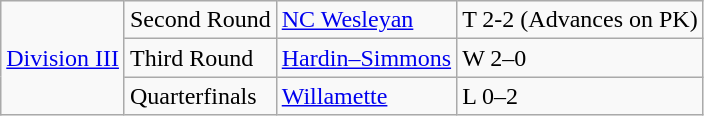<table class="wikitable">
<tr>
<td rowspan="3"><a href='#'>Division III</a></td>
<td>Second Round</td>
<td><a href='#'>NC Wesleyan</a></td>
<td>T 2-2 (Advances on PK)</td>
</tr>
<tr>
<td>Third Round</td>
<td><a href='#'>Hardin–Simmons</a></td>
<td>W 2–0</td>
</tr>
<tr>
<td>Quarterfinals</td>
<td><a href='#'>Willamette</a></td>
<td>L 0–2</td>
</tr>
</table>
